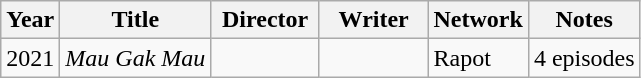<table class="wikitable sortable">
<tr>
<th>Year</th>
<th>Title</th>
<th width="65">Director</th>
<th width="65">Writer</th>
<th>Network</th>
<th>Notes</th>
</tr>
<tr>
<td>2021</td>
<td><em>Mau Gak Mau</em></td>
<td></td>
<td></td>
<td>Rapot</td>
<td>4 episodes</td>
</tr>
</table>
